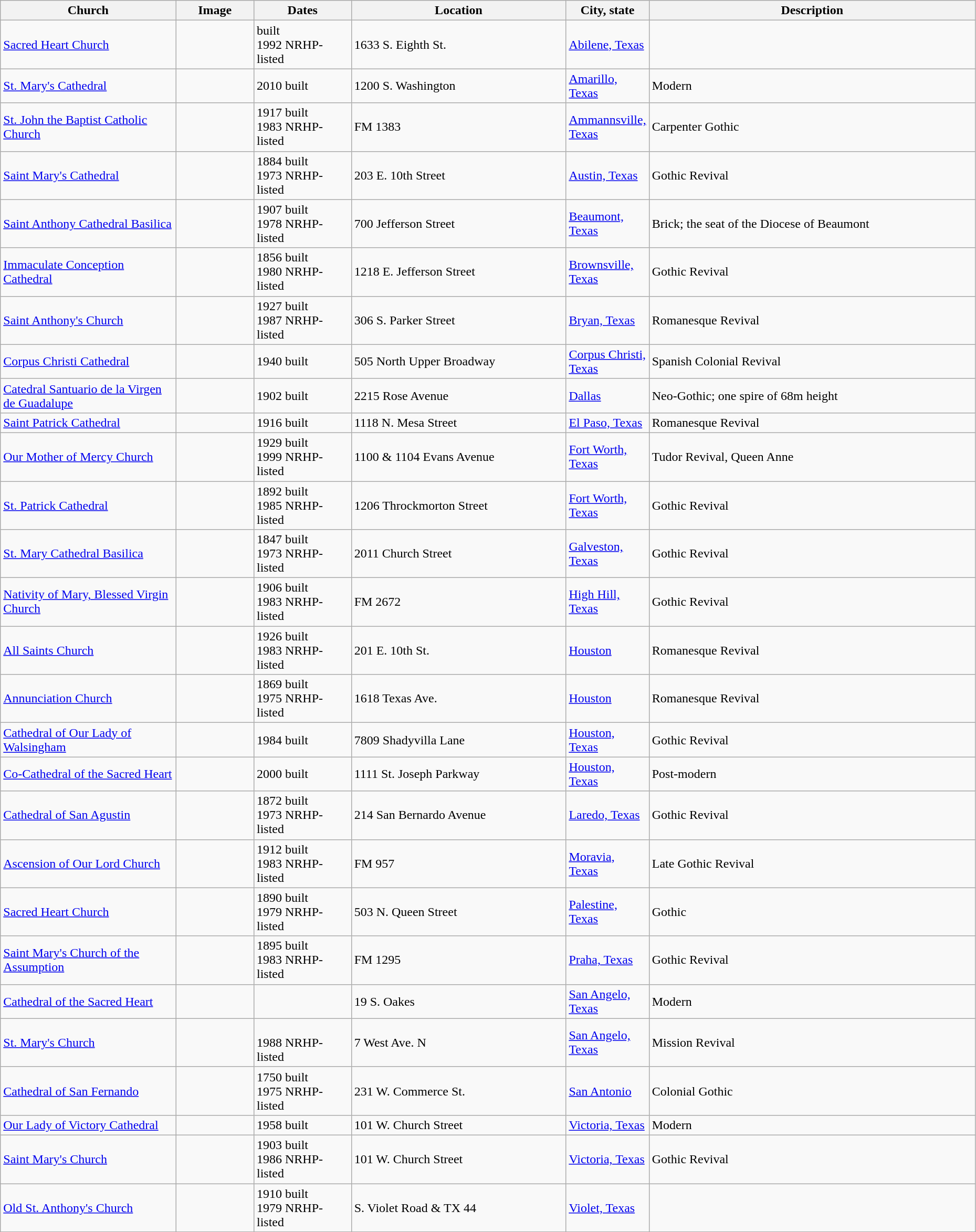<table class="wikitable sortable" style="width:98%">
<tr>
<th width = 18%><strong>Church</strong></th>
<th width = 8% class="unsortable"><strong>Image</strong></th>
<th width = 10%><strong>Dates</strong></th>
<th><strong>Location</strong></th>
<th width = 8%><strong>City, state</strong></th>
<th class="unsortable"><strong>Description</strong></th>
</tr>
<tr>
<td><a href='#'>Sacred Heart Church</a></td>
<td></td>
<td>built<br>1992 NRHP-listed</td>
<td>1633 S. Eighth St.<br><small></small></td>
<td><a href='#'>Abilene, Texas</a></td>
<td></td>
</tr>
<tr>
<td><a href='#'>St. Mary's Cathedral</a></td>
<td></td>
<td>2010 built</td>
<td>1200 S. Washington<br><small></small></td>
<td><a href='#'>Amarillo, Texas</a></td>
<td>Modern</td>
</tr>
<tr>
<td><a href='#'>St. John the Baptist Catholic Church</a></td>
<td></td>
<td>1917 built<br>1983 NRHP-listed</td>
<td>FM 1383<br><small></small></td>
<td><a href='#'>Ammannsville, Texas</a></td>
<td>Carpenter Gothic</td>
</tr>
<tr>
<td><a href='#'>Saint Mary's Cathedral</a></td>
<td></td>
<td>1884 built<br>1973 NRHP-listed</td>
<td>203 E. 10th Street<br><small></small></td>
<td><a href='#'>Austin, Texas</a></td>
<td>Gothic Revival</td>
</tr>
<tr>
<td><a href='#'>Saint Anthony Cathedral Basilica</a></td>
<td></td>
<td>1907 built<br>1978 NRHP-listed</td>
<td>700 Jefferson Street<br><small></small></td>
<td><a href='#'>Beaumont, Texas</a></td>
<td>Brick; the seat of the Diocese of Beaumont</td>
</tr>
<tr>
<td><a href='#'>Immaculate Conception Cathedral</a></td>
<td></td>
<td>1856 built<br>1980 NRHP-listed</td>
<td>1218 E. Jefferson Street<br><small></small></td>
<td><a href='#'>Brownsville, Texas</a></td>
<td>Gothic Revival</td>
</tr>
<tr>
<td><a href='#'>Saint Anthony's Church</a></td>
<td></td>
<td>1927 built<br>1987 NRHP-listed</td>
<td>306 S. Parker Street<br><small></small></td>
<td><a href='#'>Bryan, Texas</a></td>
<td>Romanesque Revival</td>
</tr>
<tr>
<td><a href='#'>Corpus Christi Cathedral</a></td>
<td></td>
<td>1940 built</td>
<td>505 North Upper Broadway<br><small></small></td>
<td><a href='#'>Corpus Christi, Texas</a></td>
<td>Spanish Colonial Revival</td>
</tr>
<tr>
<td><a href='#'>Catedral Santuario de la Virgen de Guadalupe</a></td>
<td></td>
<td>1902 built</td>
<td>2215 Rose Avenue<br><small></small></td>
<td><a href='#'>Dallas</a></td>
<td>Neo-Gothic; one spire of 68m height</td>
</tr>
<tr>
<td><a href='#'>Saint Patrick Cathedral</a></td>
<td></td>
<td>1916 built</td>
<td>1118 N. Mesa Street<br><small></small></td>
<td><a href='#'>El Paso, Texas</a></td>
<td>Romanesque Revival</td>
</tr>
<tr>
<td><a href='#'>Our Mother of Mercy Church</a></td>
<td></td>
<td>1929 built<br>1999 NRHP-listed</td>
<td>1100 & 1104 Evans Avenue<br><small></small></td>
<td><a href='#'>Fort Worth, Texas</a></td>
<td>Tudor Revival, Queen Anne</td>
</tr>
<tr>
<td><a href='#'>St. Patrick Cathedral</a></td>
<td></td>
<td>1892 built<br>1985 NRHP-listed</td>
<td>1206 Throckmorton Street<br><small></small></td>
<td><a href='#'>Fort Worth, Texas</a></td>
<td>Gothic Revival</td>
</tr>
<tr>
<td><a href='#'>St. Mary Cathedral Basilica</a></td>
<td></td>
<td>1847 built<br>1973 NRHP-listed</td>
<td>2011 Church Street<br><small></small></td>
<td><a href='#'>Galveston, Texas</a></td>
<td>Gothic Revival</td>
</tr>
<tr>
<td><a href='#'>Nativity of Mary, Blessed Virgin Church</a></td>
<td></td>
<td>1906 built<br>1983 NRHP-listed</td>
<td>FM 2672<br><small></small></td>
<td><a href='#'>High Hill, Texas</a></td>
<td>Gothic Revival</td>
</tr>
<tr>
<td><a href='#'>All Saints Church</a></td>
<td></td>
<td>1926 built<br>1983 NRHP-listed</td>
<td>201 E. 10th St.<br><small></small></td>
<td><a href='#'>Houston</a></td>
<td>Romanesque Revival</td>
</tr>
<tr>
<td><a href='#'>Annunciation Church</a></td>
<td></td>
<td>1869 built<br>1975 NRHP-listed</td>
<td>1618 Texas Ave.<br><small></small></td>
<td><a href='#'>Houston</a></td>
<td>Romanesque Revival</td>
</tr>
<tr>
<td><a href='#'>Cathedral of Our Lady of Walsingham</a></td>
<td></td>
<td>1984 built</td>
<td>7809 Shadyvilla Lane<br><small></small></td>
<td><a href='#'>Houston, Texas</a></td>
<td>Gothic Revival</td>
</tr>
<tr>
<td><a href='#'>Co-Cathedral of the Sacred Heart</a></td>
<td></td>
<td>2000 built</td>
<td>1111 St. Joseph Parkway<br><small></small></td>
<td><a href='#'>Houston, Texas</a></td>
<td>Post-modern</td>
</tr>
<tr>
<td><a href='#'>Cathedral of San Agustin</a></td>
<td></td>
<td>1872 built<br>1973 NRHP-listed</td>
<td>214 San Bernardo Avenue<br><small></small></td>
<td><a href='#'>Laredo, Texas</a></td>
<td>Gothic Revival</td>
</tr>
<tr>
<td><a href='#'>Ascension of Our Lord Church</a></td>
<td></td>
<td>1912 built<br>1983 NRHP-listed</td>
<td>FM 957<br><small></small></td>
<td><a href='#'>Moravia, Texas</a></td>
<td>Late Gothic Revival</td>
</tr>
<tr>
<td><a href='#'>Sacred Heart Church</a></td>
<td></td>
<td>1890 built<br>1979 NRHP-listed</td>
<td>503 N. Queen Street<br><small></small></td>
<td><a href='#'>Palestine, Texas</a></td>
<td>Gothic</td>
</tr>
<tr>
<td><a href='#'>Saint Mary's Church of the Assumption</a></td>
<td></td>
<td>1895 built<br>1983 NRHP-listed</td>
<td>FM 1295<br><small></small></td>
<td><a href='#'>Praha, Texas</a></td>
<td>Gothic Revival</td>
</tr>
<tr>
<td><a href='#'>Cathedral of the Sacred Heart</a></td>
<td></td>
<td></td>
<td>19 S. Oakes<br><small></small></td>
<td><a href='#'>San Angelo, Texas</a></td>
<td>Modern</td>
</tr>
<tr>
<td><a href='#'>St. Mary's Church</a></td>
<td></td>
<td><br>1988 NRHP-listed</td>
<td>7 West Ave. N<br><small></small></td>
<td><a href='#'>San Angelo, Texas</a></td>
<td>Mission Revival</td>
</tr>
<tr>
<td><a href='#'>Cathedral of San Fernando</a></td>
<td></td>
<td>1750 built<br>1975 NRHP-listed</td>
<td>231 W. Commerce St.<br><small></small></td>
<td><a href='#'>San Antonio</a></td>
<td>Colonial Gothic</td>
</tr>
<tr>
<td><a href='#'>Our Lady of Victory Cathedral</a></td>
<td></td>
<td>1958 built</td>
<td>101 W. Church Street<br><small></small></td>
<td><a href='#'>Victoria, Texas</a></td>
<td>Modern</td>
</tr>
<tr>
<td><a href='#'>Saint Mary's Church</a></td>
<td></td>
<td>1903 built<br>1986 NRHP-listed</td>
<td>101 W. Church Street<br><small></small></td>
<td><a href='#'>Victoria, Texas</a></td>
<td>Gothic Revival</td>
</tr>
<tr>
<td><a href='#'>Old St. Anthony's Church</a></td>
<td></td>
<td>1910 built<br>1979 NRHP-listed</td>
<td>S. Violet Road & TX 44<br><small></small></td>
<td><a href='#'>Violet, Texas</a></td>
<td></td>
</tr>
<tr>
</tr>
</table>
